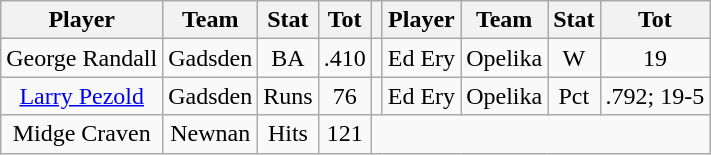<table class="wikitable" style="text-align:center">
<tr>
<th>Player</th>
<th>Team</th>
<th>Stat</th>
<th>Tot</th>
<th></th>
<th>Player</th>
<th>Team</th>
<th>Stat</th>
<th>Tot</th>
</tr>
<tr>
<td>George Randall</td>
<td>Gadsden</td>
<td>BA</td>
<td>.410</td>
<td></td>
<td>Ed Ery</td>
<td>Opelika</td>
<td>W</td>
<td>19</td>
</tr>
<tr>
<td><a href='#'>Larry Pezold</a></td>
<td>Gadsden</td>
<td>Runs</td>
<td>76</td>
<td></td>
<td>Ed Ery</td>
<td>Opelika</td>
<td>Pct</td>
<td>.792; 19-5</td>
</tr>
<tr>
<td>Midge Craven</td>
<td>Newnan</td>
<td>Hits</td>
<td>121</td>
</tr>
</table>
